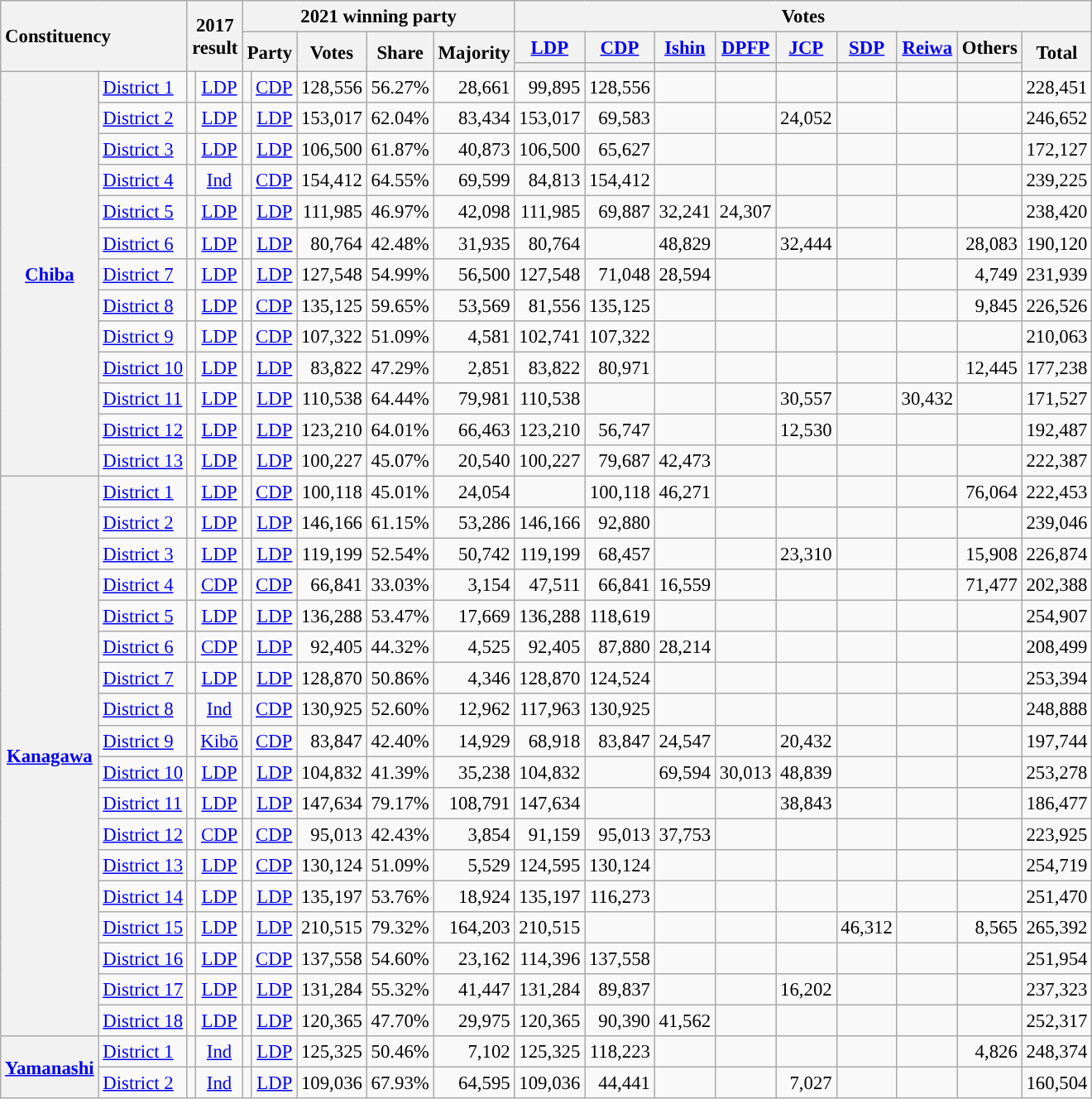<table class="wikitable sortable" style="text-align:right; font-size:95%">
<tr>
<th rowspan=3 colspan=2 style="text-align:left;">Constituency</th>
<th colspan=2 rowspan=3>2017<br>result</th>
<th colspan=5>2021 winning party</th>
<th colspan=9>Votes</th>
</tr>
<tr>
<th colspan=2 rowspan=2>Party</th>
<th rowspan=2>Votes</th>
<th rowspan=2>Share</th>
<th rowspan=2>Majority</th>
<th><a href='#'>LDP</a></th>
<th><a href='#'>CDP</a></th>
<th><a href='#'>Ishin</a></th>
<th><a href='#'>DPFP</a></th>
<th><a href='#'>JCP</a></th>
<th><a href='#'>SDP</a></th>
<th><a href='#'>Reiwa</a></th>
<th>Others</th>
<th rowspan=2>Total</th>
</tr>
<tr>
<th style="background:"></th>
<th style="background:"></th>
<th style="background:"></th>
<th style="background:"></th>
<th style="background:"></th>
<th style="background:"></th>
<th style="background:"></th>
<th></th>
</tr>
<tr>
<th rowspan=13><a href='#'>Chiba</a></th>
<td style="text-align:left;"><a href='#'>District 1</a></td>
<td style="background:"></td>
<td style="text-align:center;"><a href='#'>LDP</a></td>
<td style="background:"></td>
<td><a href='#'>CDP</a></td>
<td>128,556</td>
<td>56.27%</td>
<td>28,661</td>
<td>99,895</td>
<td>128,556</td>
<td></td>
<td></td>
<td></td>
<td></td>
<td></td>
<td></td>
<td>228,451</td>
</tr>
<tr>
<td style="text-align:left;"><a href='#'>District 2</a></td>
<td style="background:"></td>
<td style="text-align:center;"><a href='#'>LDP</a></td>
<td style="background:"></td>
<td><a href='#'>LDP</a></td>
<td>153,017</td>
<td>62.04%</td>
<td>83,434</td>
<td>153,017</td>
<td>69,583</td>
<td></td>
<td></td>
<td>24,052</td>
<td></td>
<td></td>
<td></td>
<td>246,652</td>
</tr>
<tr>
<td style="text-align:left;"><a href='#'>District 3</a></td>
<td style="background:"></td>
<td style="text-align:center;"><a href='#'>LDP</a></td>
<td style="background:"></td>
<td><a href='#'>LDP</a></td>
<td>106,500</td>
<td>61.87%</td>
<td>40,873</td>
<td>106,500</td>
<td>65,627</td>
<td></td>
<td></td>
<td></td>
<td></td>
<td></td>
<td></td>
<td>172,127</td>
</tr>
<tr>
<td style="text-align:left;"><a href='#'>District 4</a></td>
<td style="background:"></td>
<td style="text-align:center;"><a href='#'>Ind</a></td>
<td style="background:"></td>
<td><a href='#'>CDP</a></td>
<td>154,412</td>
<td>64.55%</td>
<td>69,599</td>
<td>84,813</td>
<td>154,412</td>
<td></td>
<td></td>
<td></td>
<td></td>
<td></td>
<td></td>
<td>239,225</td>
</tr>
<tr>
<td style="text-align:left;"><a href='#'>District 5</a></td>
<td style="background:"></td>
<td style="text-align:center;"><a href='#'>LDP</a></td>
<td style="background:"></td>
<td><a href='#'>LDP</a></td>
<td>111,985</td>
<td>46.97%</td>
<td>42,098</td>
<td>111,985</td>
<td>69,887</td>
<td>32,241</td>
<td>24,307</td>
<td></td>
<td></td>
<td></td>
<td></td>
<td>238,420</td>
</tr>
<tr>
<td style="text-align:left;"><a href='#'>District 6</a></td>
<td style="background:"></td>
<td style="text-align:center;"><a href='#'>LDP</a></td>
<td style="background:"></td>
<td><a href='#'>LDP</a></td>
<td>80,764</td>
<td>42.48%</td>
<td>31,935</td>
<td>80,764</td>
<td></td>
<td>48,829</td>
<td></td>
<td>32,444</td>
<td></td>
<td></td>
<td>28,083</td>
<td>190,120</td>
</tr>
<tr>
<td style="text-align:left;"><a href='#'>District 7</a></td>
<td style="background:"></td>
<td style="text-align:center;"><a href='#'>LDP</a></td>
<td style="background:"></td>
<td><a href='#'>LDP</a></td>
<td>127,548</td>
<td>54.99%</td>
<td>56,500</td>
<td>127,548</td>
<td>71,048</td>
<td>28,594</td>
<td></td>
<td></td>
<td></td>
<td></td>
<td>4,749</td>
<td>231,939</td>
</tr>
<tr>
<td style="text-align:left;"><a href='#'>District 8</a></td>
<td style="background:"></td>
<td style="text-align:center;"><a href='#'>LDP</a></td>
<td style="background:"></td>
<td><a href='#'>CDP</a></td>
<td>135,125</td>
<td>59.65%</td>
<td>53,569</td>
<td>81,556</td>
<td>135,125</td>
<td></td>
<td></td>
<td></td>
<td></td>
<td></td>
<td>9,845</td>
<td>226,526</td>
</tr>
<tr>
<td style="text-align:left;"><a href='#'>District 9</a></td>
<td style="background:"></td>
<td style="text-align:center;"><a href='#'>LDP</a></td>
<td style="background:"></td>
<td><a href='#'>CDP</a></td>
<td>107,322</td>
<td>51.09%</td>
<td>4,581</td>
<td>102,741</td>
<td>107,322</td>
<td></td>
<td></td>
<td></td>
<td></td>
<td></td>
<td></td>
<td>210,063</td>
</tr>
<tr>
<td style="text-align:left;"><a href='#'>District 10</a></td>
<td style="background:"></td>
<td style="text-align:center;"><a href='#'>LDP</a></td>
<td style="background:"></td>
<td><a href='#'>LDP</a></td>
<td>83,822</td>
<td>47.29%</td>
<td>2,851</td>
<td>83,822</td>
<td>80,971</td>
<td></td>
<td></td>
<td></td>
<td></td>
<td></td>
<td>12,445</td>
<td>177,238</td>
</tr>
<tr>
<td style="text-align:left;"><a href='#'>District 11</a></td>
<td style="background:"></td>
<td style="text-align:center;"><a href='#'>LDP</a></td>
<td style="background:"></td>
<td><a href='#'>LDP</a></td>
<td>110,538</td>
<td>64.44%</td>
<td>79,981</td>
<td>110,538</td>
<td></td>
<td></td>
<td></td>
<td>30,557</td>
<td></td>
<td>30,432</td>
<td></td>
<td>171,527</td>
</tr>
<tr>
<td style="text-align:left;"><a href='#'>District 12</a></td>
<td style="background:"></td>
<td style="text-align:center;"><a href='#'>LDP</a></td>
<td style="background:"></td>
<td><a href='#'>LDP</a></td>
<td>123,210</td>
<td>64.01%</td>
<td>66,463</td>
<td>123,210</td>
<td>56,747</td>
<td></td>
<td></td>
<td>12,530</td>
<td></td>
<td></td>
<td></td>
<td>192,487</td>
</tr>
<tr>
<td style="text-align:left;"><a href='#'>District 13</a></td>
<td style="background:"></td>
<td style="text-align:center;"><a href='#'>LDP</a></td>
<td style="background:"></td>
<td><a href='#'>LDP</a></td>
<td>100,227</td>
<td>45.07%</td>
<td>20,540</td>
<td>100,227</td>
<td>79,687</td>
<td>42,473</td>
<td></td>
<td></td>
<td></td>
<td></td>
<td></td>
<td>222,387</td>
</tr>
<tr>
<th rowspan=18><a href='#'>Kanagawa</a></th>
<td style="text-align:left;"><a href='#'>District 1</a></td>
<td style="background:"></td>
<td style="text-align:center;"><a href='#'>LDP</a></td>
<td style="background:"></td>
<td><a href='#'>CDP</a></td>
<td>100,118</td>
<td>45.01%</td>
<td>24,054</td>
<td></td>
<td>100,118</td>
<td>46,271</td>
<td></td>
<td></td>
<td></td>
<td></td>
<td>76,064</td>
<td>222,453</td>
</tr>
<tr>
<td style="text-align:left;"><a href='#'>District 2</a></td>
<td style="background:"></td>
<td style="text-align:center;"><a href='#'>LDP</a></td>
<td style="background:"></td>
<td><a href='#'>LDP</a></td>
<td>146,166</td>
<td>61.15%</td>
<td>53,286</td>
<td>146,166</td>
<td>92,880</td>
<td></td>
<td></td>
<td></td>
<td></td>
<td></td>
<td></td>
<td>239,046</td>
</tr>
<tr>
<td style="text-align:left;"><a href='#'>District 3</a></td>
<td style="background:"></td>
<td style="text-align:center;"><a href='#'>LDP</a></td>
<td style="background:"></td>
<td><a href='#'>LDP</a></td>
<td>119,199</td>
<td>52.54%</td>
<td>50,742</td>
<td>119,199</td>
<td>68,457</td>
<td></td>
<td></td>
<td>23,310</td>
<td></td>
<td></td>
<td>15,908</td>
<td>226,874</td>
</tr>
<tr>
<td style="text-align:left;"><a href='#'>District 4</a></td>
<td style="background:"></td>
<td style="text-align:center;"><a href='#'>CDP</a></td>
<td style="background:"></td>
<td><a href='#'>CDP</a></td>
<td>66,841</td>
<td>33.03%</td>
<td>3,154</td>
<td>47,511</td>
<td>66,841</td>
<td>16,559</td>
<td></td>
<td></td>
<td></td>
<td></td>
<td>71,477</td>
<td>202,388</td>
</tr>
<tr>
<td style="text-align:left;"><a href='#'>District 5</a></td>
<td style="background:"></td>
<td style="text-align:center;"><a href='#'>LDP</a></td>
<td style="background:"></td>
<td><a href='#'>LDP</a></td>
<td>136,288</td>
<td>53.47%</td>
<td>17,669</td>
<td>136,288</td>
<td>118,619</td>
<td></td>
<td></td>
<td></td>
<td></td>
<td></td>
<td></td>
<td>254,907</td>
</tr>
<tr>
<td style="text-align:left;"><a href='#'>District 6</a></td>
<td style="background:"></td>
<td style="text-align:center;"><a href='#'>CDP</a></td>
<td style="background:"></td>
<td><a href='#'>LDP</a></td>
<td>92,405</td>
<td>44.32%</td>
<td>4,525</td>
<td>92,405</td>
<td>87,880</td>
<td>28,214</td>
<td></td>
<td></td>
<td></td>
<td></td>
<td></td>
<td>208,499</td>
</tr>
<tr>
<td style="text-align:left;"><a href='#'>District 7</a></td>
<td style="background:"></td>
<td style="text-align:center;"><a href='#'>LDP</a></td>
<td style="background:"></td>
<td><a href='#'>LDP</a></td>
<td>128,870</td>
<td>50.86%</td>
<td>4,346</td>
<td>128,870</td>
<td>124,524</td>
<td></td>
<td></td>
<td></td>
<td></td>
<td></td>
<td></td>
<td>253,394</td>
</tr>
<tr>
<td style="text-align:left;"><a href='#'>District 8</a></td>
<td style="background:"></td>
<td style="text-align:center;"><a href='#'>Ind</a></td>
<td style="background:"></td>
<td><a href='#'>CDP</a></td>
<td>130,925</td>
<td>52.60%</td>
<td>12,962</td>
<td>117,963</td>
<td>130,925</td>
<td></td>
<td></td>
<td></td>
<td></td>
<td></td>
<td></td>
<td>248,888</td>
</tr>
<tr>
<td style="text-align:left;"><a href='#'>District 9</a></td>
<td style="background:"></td>
<td style="text-align:center;"><a href='#'>Kibō</a></td>
<td style="background:"></td>
<td><a href='#'>CDP</a></td>
<td>83,847</td>
<td>42.40%</td>
<td>14,929</td>
<td>68,918</td>
<td>83,847</td>
<td>24,547</td>
<td></td>
<td>20,432</td>
<td></td>
<td></td>
<td></td>
<td>197,744</td>
</tr>
<tr>
<td style="text-align:left;"><a href='#'>District 10</a></td>
<td style="background:"></td>
<td style="text-align:center;"><a href='#'>LDP</a></td>
<td style="background:"></td>
<td><a href='#'>LDP</a></td>
<td>104,832</td>
<td>41.39%</td>
<td>35,238</td>
<td>104,832</td>
<td></td>
<td>69,594</td>
<td>30,013</td>
<td>48,839</td>
<td></td>
<td></td>
<td></td>
<td>253,278</td>
</tr>
<tr>
<td style="text-align:left;"><a href='#'>District 11</a></td>
<td style="background:"></td>
<td style="text-align:center;"><a href='#'>LDP</a></td>
<td style="background:"></td>
<td><a href='#'>LDP</a></td>
<td>147,634</td>
<td>79.17%</td>
<td>108,791</td>
<td>147,634</td>
<td></td>
<td></td>
<td></td>
<td>38,843</td>
<td></td>
<td></td>
<td></td>
<td>186,477</td>
</tr>
<tr>
<td style="text-align:left;"><a href='#'>District 12</a></td>
<td style="background:"></td>
<td style="text-align:center;"><a href='#'>CDP</a></td>
<td style="background:"></td>
<td><a href='#'>CDP</a></td>
<td>95,013</td>
<td>42.43%</td>
<td>3,854</td>
<td>91,159</td>
<td>95,013</td>
<td>37,753</td>
<td></td>
<td></td>
<td></td>
<td></td>
<td></td>
<td>223,925</td>
</tr>
<tr>
<td style="text-align:left;"><a href='#'>District 13</a></td>
<td style="background:"></td>
<td style="text-align:center;"><a href='#'>LDP</a></td>
<td style="background:"></td>
<td><a href='#'>CDP</a></td>
<td>130,124</td>
<td>51.09%</td>
<td>5,529</td>
<td>124,595</td>
<td>130,124</td>
<td></td>
<td></td>
<td></td>
<td></td>
<td></td>
<td></td>
<td>254,719</td>
</tr>
<tr>
<td style="text-align:left;"><a href='#'>District 14</a></td>
<td style="background:"></td>
<td style="text-align:center;"><a href='#'>LDP</a></td>
<td style="background:"></td>
<td><a href='#'>LDP</a></td>
<td>135,197</td>
<td>53.76%</td>
<td>18,924</td>
<td>135,197</td>
<td>116,273</td>
<td></td>
<td></td>
<td></td>
<td></td>
<td></td>
<td></td>
<td>251,470</td>
</tr>
<tr>
<td style="text-align:left;"><a href='#'>District 15</a></td>
<td style="background:"></td>
<td style="text-align:center;"><a href='#'>LDP</a></td>
<td style="background:"></td>
<td><a href='#'>LDP</a></td>
<td>210,515</td>
<td>79.32%</td>
<td>164,203</td>
<td>210,515</td>
<td></td>
<td></td>
<td></td>
<td></td>
<td>46,312</td>
<td></td>
<td>8,565</td>
<td>265,392</td>
</tr>
<tr>
<td style="text-align:left;"><a href='#'>District 16</a></td>
<td style="background:"></td>
<td style="text-align:center;"><a href='#'>LDP</a></td>
<td style="background:"></td>
<td><a href='#'>CDP</a></td>
<td>137,558</td>
<td>54.60%</td>
<td>23,162</td>
<td>114,396</td>
<td>137,558</td>
<td></td>
<td></td>
<td></td>
<td></td>
<td></td>
<td></td>
<td>251,954</td>
</tr>
<tr>
<td style="text-align:left;"><a href='#'>District 17</a></td>
<td style="background:"></td>
<td style="text-align:center;"><a href='#'>LDP</a></td>
<td style="background:"></td>
<td><a href='#'>LDP</a></td>
<td>131,284</td>
<td>55.32%</td>
<td>41,447</td>
<td>131,284</td>
<td>89,837</td>
<td></td>
<td></td>
<td>16,202</td>
<td></td>
<td></td>
<td></td>
<td>237,323</td>
</tr>
<tr>
<td style="text-align:left;"><a href='#'>District 18</a></td>
<td style="background:"></td>
<td style="text-align:center;"><a href='#'>LDP</a></td>
<td style="background:"></td>
<td><a href='#'>LDP</a></td>
<td>120,365</td>
<td>47.70%</td>
<td>29,975</td>
<td>120,365</td>
<td>90,390</td>
<td>41,562</td>
<td></td>
<td></td>
<td></td>
<td></td>
<td></td>
<td>252,317</td>
</tr>
<tr>
<th rowspan=2><a href='#'>Yamanashi</a></th>
<td style="text-align:left;"><a href='#'>District 1</a></td>
<td style="background:"></td>
<td style="text-align:center;"><a href='#'>Ind</a></td>
<td style="background:"></td>
<td><a href='#'>LDP</a></td>
<td>125,325</td>
<td>50.46%</td>
<td>7,102</td>
<td>125,325</td>
<td>118,223</td>
<td></td>
<td></td>
<td></td>
<td></td>
<td></td>
<td>4,826</td>
<td>248,374</td>
</tr>
<tr>
<td style="text-align:left;"><a href='#'>District 2</a></td>
<td style="background:"></td>
<td style="text-align:center;"><a href='#'>Ind</a></td>
<td style="background:"></td>
<td><a href='#'>LDP</a></td>
<td>109,036</td>
<td>67.93%</td>
<td>64,595</td>
<td>109,036</td>
<td>44,441</td>
<td></td>
<td></td>
<td>7,027</td>
<td></td>
<td></td>
<td></td>
<td>160,504</td>
</tr>
</table>
